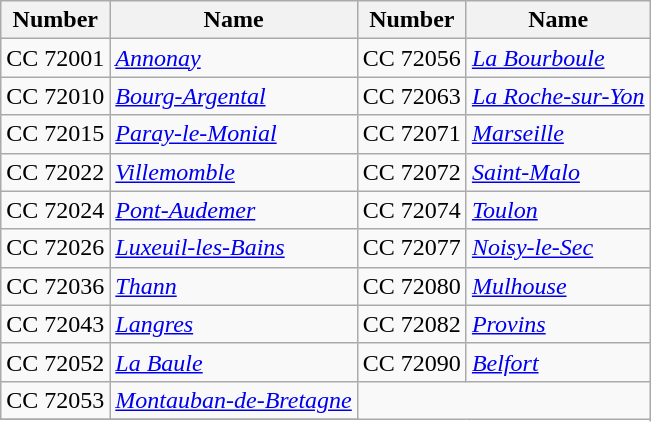<table Class=wikitable>
<tr>
<th>Number</th>
<th>Name</th>
<th>Number</th>
<th>Name</th>
</tr>
<tr>
<td>CC 72001</td>
<td><em><a href='#'>Annonay</a></em></td>
<td>CC 72056</td>
<td><em><a href='#'>La Bourboule</a></em></td>
</tr>
<tr>
<td>CC 72010</td>
<td><em><a href='#'>Bourg-Argental</a></em></td>
<td>CC 72063</td>
<td><em><a href='#'>La Roche-sur-Yon</a></em></td>
</tr>
<tr>
<td>CC 72015</td>
<td><em><a href='#'>Paray-le-Monial</a></em></td>
<td>CC 72071</td>
<td><em><a href='#'>Marseille</a></em></td>
</tr>
<tr>
<td>CC 72022</td>
<td><em><a href='#'>Villemomble</a></em></td>
<td>CC 72072</td>
<td><em><a href='#'>Saint-Malo</a></em></td>
</tr>
<tr>
<td>CC 72024</td>
<td><em><a href='#'>Pont-Audemer</a></em></td>
<td>CC 72074</td>
<td><em><a href='#'>Toulon</a></em></td>
</tr>
<tr>
<td>CC 72026</td>
<td><em><a href='#'>Luxeuil-les-Bains</a></em></td>
<td>CC 72077</td>
<td><em><a href='#'>Noisy-le-Sec</a></em></td>
</tr>
<tr>
<td>CC 72036</td>
<td><em><a href='#'>Thann</a></em></td>
<td>CC 72080</td>
<td><em><a href='#'>Mulhouse</a></em></td>
</tr>
<tr>
<td>CC 72043</td>
<td><em><a href='#'>Langres</a></em></td>
<td>CC 72082</td>
<td><em><a href='#'>Provins</a></em></td>
</tr>
<tr>
<td>CC 72052</td>
<td><em><a href='#'>La Baule</a></em></td>
<td>CC 72090</td>
<td><em><a href='#'>Belfort</a></em></td>
</tr>
<tr>
<td>CC 72053</td>
<td><em><a href='#'>Montauban-de-Bretagne</a></em></td>
</tr>
<tr>
</tr>
</table>
